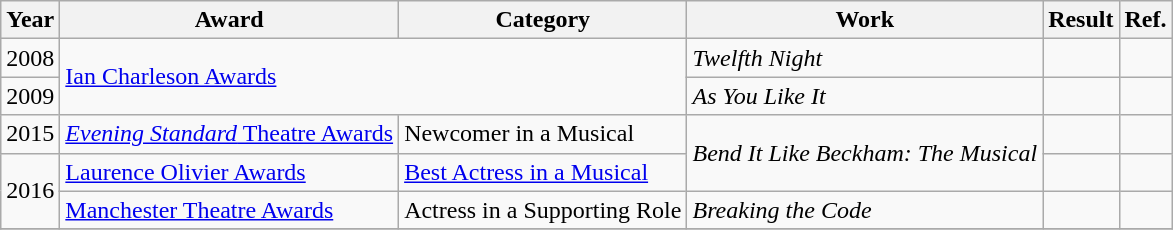<table class="wikitable plainrowheaders">
<tr>
<th>Year</th>
<th>Award</th>
<th>Category</th>
<th>Work</th>
<th>Result</th>
<th>Ref.</th>
</tr>
<tr>
<td>2008</td>
<td rowspan="2" colspan="2"><a href='#'>Ian Charleson Awards</a></td>
<td><em>Twelfth Night</em></td>
<td></td>
<td></td>
</tr>
<tr>
<td>2009</td>
<td><em>As You Like It</em></td>
<td></td>
<td></td>
</tr>
<tr>
<td>2015</td>
<td><a href='#'><em>Evening Standard</em> Theatre Awards</a></td>
<td>Newcomer in a Musical</td>
<td rowspan="2"><em>Bend It Like Beckham: The Musical</em></td>
<td></td>
<td></td>
</tr>
<tr>
<td rowspan="2">2016</td>
<td><a href='#'>Laurence Olivier Awards</a></td>
<td><a href='#'>Best Actress in a Musical</a></td>
<td></td>
<td></td>
</tr>
<tr>
<td><a href='#'>Manchester Theatre Awards</a></td>
<td>Actress in a Supporting Role</td>
<td><em>Breaking the Code</em></td>
<td></td>
<td></td>
</tr>
<tr>
</tr>
</table>
